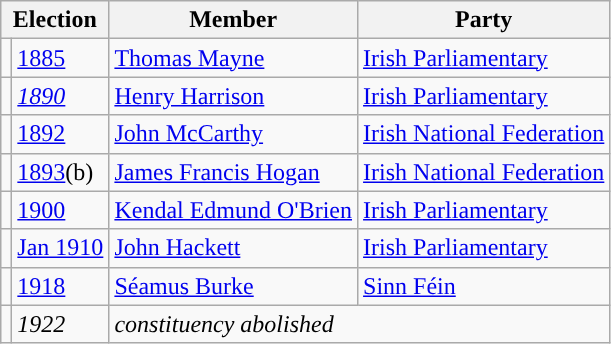<table class="wikitable">
<tr>
<th colspan="2">Election</th>
<th>Member</th>
<th>Party</th>
</tr>
<tr>
<td style="color:inherit;background-color: "></td>
<td><a href='#'>1885</a></td>
<td><a href='#'>Thomas Mayne</a></td>
<td><a href='#'>Irish Parliamentary</a></td>
</tr>
<tr>
<td style="color:inherit;background-color: "></td>
<td><em><a href='#'>1890</a></em></td>
<td><a href='#'>Henry Harrison</a></td>
<td><a href='#'>Irish Parliamentary</a></td>
</tr>
<tr>
<td style="color:inherit;background-color: "></td>
<td><a href='#'>1892</a></td>
<td><a href='#'>John McCarthy</a></td>
<td><a href='#'>Irish National Federation</a></td>
</tr>
<tr>
<td style="color:inherit;background-color: "></td>
<td><a href='#'>1893</a>(b)</td>
<td><a href='#'>James Francis Hogan</a></td>
<td><a href='#'>Irish National Federation</a></td>
</tr>
<tr>
<td style="color:inherit;background-color: "></td>
<td><a href='#'>1900</a></td>
<td><a href='#'>Kendal Edmund O'Brien</a></td>
<td><a href='#'>Irish Parliamentary</a></td>
</tr>
<tr>
<td style="color:inherit;background-color: "></td>
<td><a href='#'>Jan 1910</a></td>
<td><a href='#'>John Hackett</a></td>
<td><a href='#'>Irish Parliamentary</a></td>
</tr>
<tr>
<td style="color:inherit;background-color: "></td>
<td><a href='#'>1918</a></td>
<td><a href='#'>Séamus Burke</a></td>
<td><a href='#'>Sinn Féin</a></td>
</tr>
<tr>
<td style="color:inherit;background-color: "></td>
<td><em>1922</em></td>
<td colspan="2"><em>constituency abolished</em></td>
</tr>
</table>
